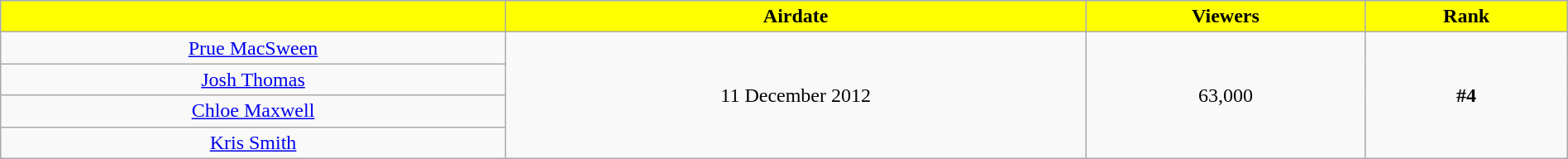<table class="wikitable" style="text-align:center; width:100%;">
<tr>
<th scope="col" style="background:yellow;"></th>
<th scope="col" style="background:yellow;">Airdate</th>
<th scope="col" style="background:yellow;">Viewers</th>
<th scope="col" style="background:yellow;">Rank</th>
</tr>
<tr>
<td><a href='#'>Prue MacSween</a></td>
<td rowspan="4">11 December 2012</td>
<td rowspan="4">63,000</td>
<td rowspan="4"><strong>#4</strong></td>
</tr>
<tr>
<td><a href='#'>Josh Thomas</a></td>
</tr>
<tr>
<td><a href='#'>Chloe Maxwell</a></td>
</tr>
<tr>
<td><a href='#'>Kris Smith</a></td>
</tr>
</table>
